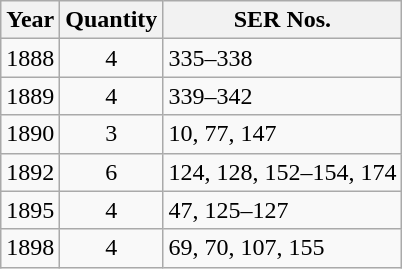<table class=wikitable style=text-align:center>
<tr>
<th>Year</th>
<th>Quantity</th>
<th>SER Nos.</th>
</tr>
<tr>
<td>1888</td>
<td>4</td>
<td align=left>335–338</td>
</tr>
<tr>
<td>1889</td>
<td>4</td>
<td align=left>339–342</td>
</tr>
<tr>
<td>1890</td>
<td>3</td>
<td align=left>10, 77, 147</td>
</tr>
<tr>
<td>1892</td>
<td>6</td>
<td align=left>124, 128, 152–154, 174</td>
</tr>
<tr>
<td>1895</td>
<td>4</td>
<td align=left>47, 125–127</td>
</tr>
<tr>
<td>1898</td>
<td>4</td>
<td align=left>69, 70, 107, 155</td>
</tr>
</table>
